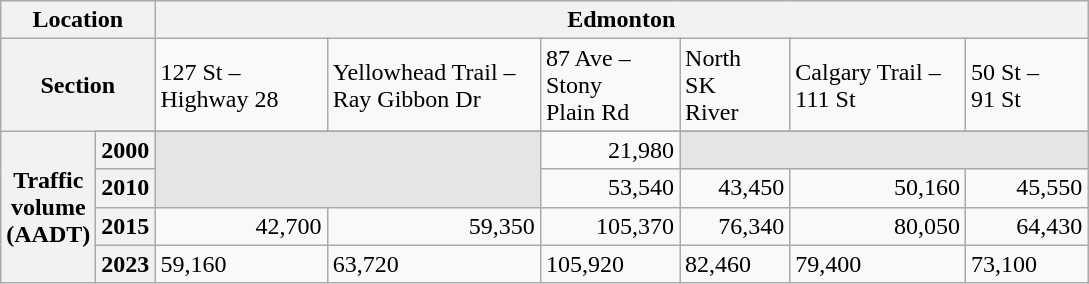<table class="wikitable">
<tr>
<th scope="row" colspan="2">Location</th>
<th scope="col" colspan="6">Edmonton</th>
</tr>
<tr>
<th scope="row" colspan="2">Section</th>
<td style="padding-right: 2em;">127 St –<br>Highway 28</td>
<td style="padding-right: 1em;">Yellowhead Trail –<br>Ray Gibbon Dr</td>
<td style="padding-right: 2em;">87 Ave –<br>Stony<br>Plain Rd</td>
<td style="padding-right: 2em;">North<br>SK<br>River<br></td>
<td style="padding-right: 1em;">Calgary Trail –<br>111 St</td>
<td style="padding-right: 2em;">50 St –<br>91 St</td>
</tr>
<tr style="text-align:right;">
<th rowspan="5" scope="row">Traffic<br>volume<br>(AADT)</th>
</tr>
<tr style="text-align:right;">
<th scope="row">2000</th>
<td colspan="2" rowspan="2" style="background:#e5e5e5;"></td>
<td>21,980</td>
<td colspan="3" style="background:#e5e5e5;"></td>
</tr>
<tr style="text-align:right;">
<th scope="row">2010</th>
<td>53,540</td>
<td>43,450</td>
<td>50,160</td>
<td>45,550</td>
</tr>
<tr style="text-align:right;">
<th scope="row">2015</th>
<td>42,700</td>
<td>59,350</td>
<td>105,370</td>
<td>76,340</td>
<td>80,050</td>
<td>64,430</td>
</tr>
<tr>
<th>2023</th>
<td>59,160</td>
<td>63,720</td>
<td>105,920</td>
<td>82,460</td>
<td>79,400</td>
<td>73,100</td>
</tr>
</table>
